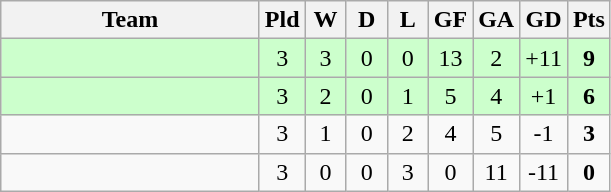<table class="wikitable" style="text-align: center;">
<tr>
<th width=165>Team</th>
<th width=20>Pld</th>
<th width=20>W</th>
<th width=20>D</th>
<th width=20>L</th>
<th width=20>GF</th>
<th width=20>GA</th>
<th width=20>GD</th>
<th width=20>Pts</th>
</tr>
<tr bgcolor=ccffcc>
<td align="left"></td>
<td>3</td>
<td>3</td>
<td>0</td>
<td>0</td>
<td>13</td>
<td>2</td>
<td>+11</td>
<td><strong>9</strong></td>
</tr>
<tr bgcolor=ccffcc>
<td align="left"></td>
<td>3</td>
<td>2</td>
<td>0</td>
<td>1</td>
<td>5</td>
<td>4</td>
<td>+1</td>
<td><strong>6</strong></td>
</tr>
<tr>
<td align="left"></td>
<td>3</td>
<td>1</td>
<td>0</td>
<td>2</td>
<td>4</td>
<td>5</td>
<td>-1</td>
<td><strong>3</strong></td>
</tr>
<tr>
<td align="left"></td>
<td>3</td>
<td>0</td>
<td>0</td>
<td>3</td>
<td>0</td>
<td>11</td>
<td>-11</td>
<td><strong>0</strong></td>
</tr>
</table>
